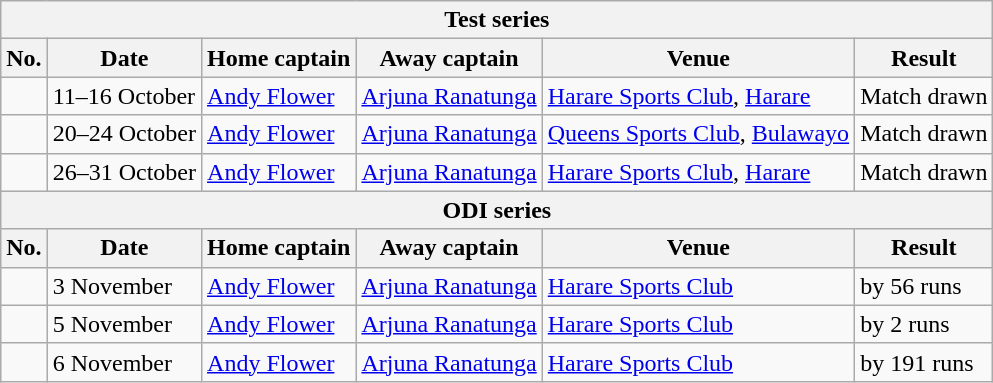<table class="wikitable">
<tr>
<th colspan="9">Test series</th>
</tr>
<tr>
<th>No.</th>
<th>Date</th>
<th>Home captain</th>
<th>Away captain</th>
<th>Venue</th>
<th>Result</th>
</tr>
<tr>
<td></td>
<td>11–16 October</td>
<td><a href='#'>Andy Flower</a></td>
<td><a href='#'>Arjuna Ranatunga</a></td>
<td><a href='#'>Harare Sports Club</a>, <a href='#'>Harare</a></td>
<td>Match drawn</td>
</tr>
<tr>
<td></td>
<td>20–24 October</td>
<td><a href='#'>Andy Flower</a></td>
<td><a href='#'>Arjuna Ranatunga</a></td>
<td><a href='#'>Queens Sports Club</a>, <a href='#'>Bulawayo</a></td>
<td>Match drawn</td>
</tr>
<tr>
<td></td>
<td>26–31 October</td>
<td><a href='#'>Andy Flower</a></td>
<td><a href='#'>Arjuna Ranatunga</a></td>
<td><a href='#'>Harare Sports Club</a>, <a href='#'>Harare</a></td>
<td>Match drawn</td>
</tr>
<tr>
<th colspan="9">ODI series</th>
</tr>
<tr>
<th>No.</th>
<th>Date</th>
<th>Home captain</th>
<th>Away captain</th>
<th>Venue</th>
<th>Result</th>
</tr>
<tr>
<td></td>
<td>3 November</td>
<td><a href='#'>Andy Flower</a></td>
<td><a href='#'>Arjuna Ranatunga</a></td>
<td><a href='#'>Harare Sports Club</a></td>
<td> by 56 runs</td>
</tr>
<tr>
<td></td>
<td>5 November</td>
<td><a href='#'>Andy Flower</a></td>
<td><a href='#'>Arjuna Ranatunga</a></td>
<td><a href='#'>Harare Sports Club</a></td>
<td> by 2 runs</td>
</tr>
<tr>
<td></td>
<td>6 November</td>
<td><a href='#'>Andy Flower</a></td>
<td><a href='#'>Arjuna Ranatunga</a></td>
<td><a href='#'>Harare Sports Club</a></td>
<td> by 191 runs</td>
</tr>
</table>
